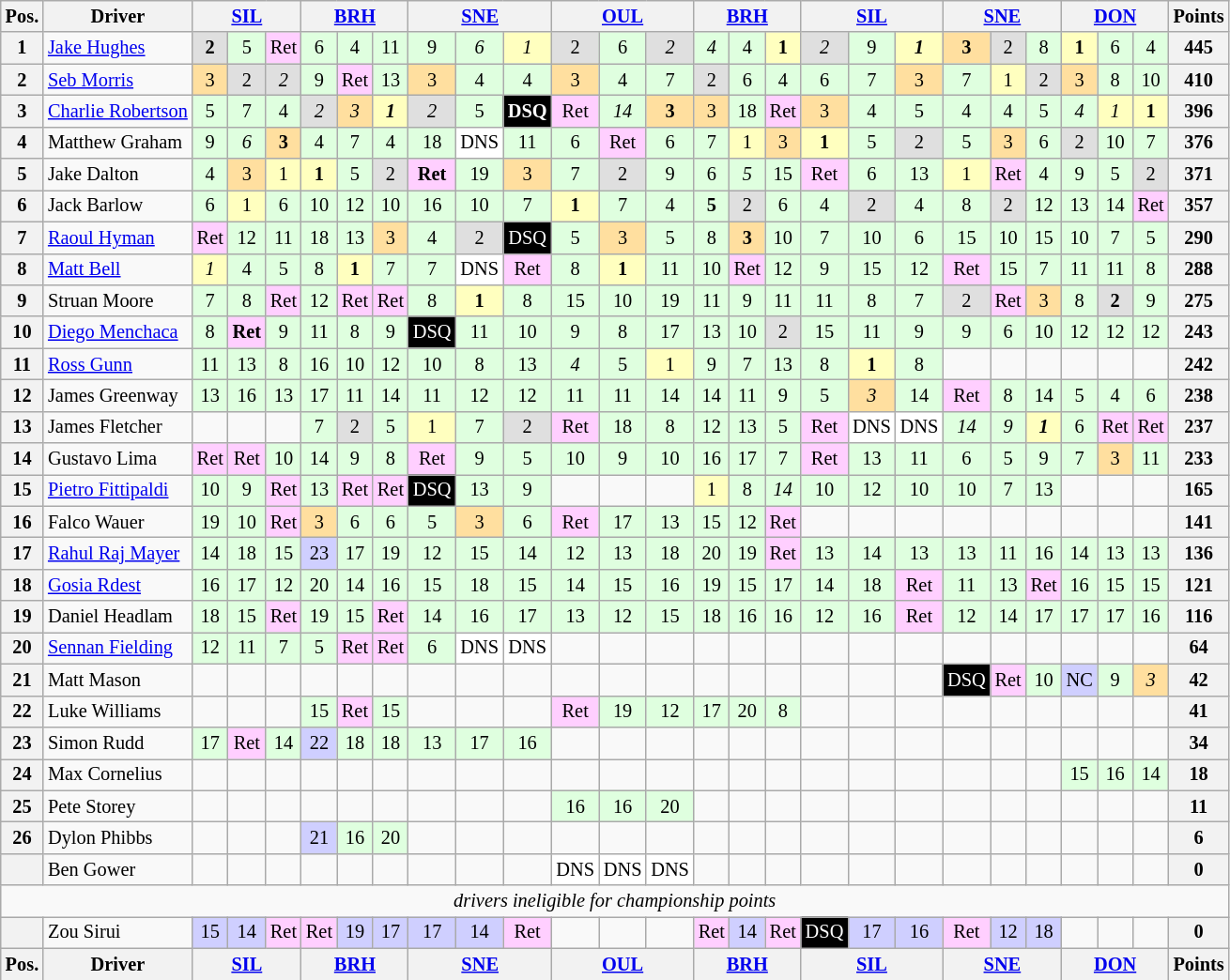<table class="wikitable" style="font-size:85%; text-align:center;">
<tr valign="top">
<th valign="middle">Pos.</th>
<th valign="middle">Driver</th>
<th colspan=3><a href='#'>SIL</a></th>
<th colspan=3><a href='#'>BRH</a></th>
<th colspan=3><a href='#'>SNE</a></th>
<th colspan=3><a href='#'>OUL</a></th>
<th colspan=3><a href='#'>BRH</a></th>
<th colspan=3><a href='#'>SIL</a></th>
<th colspan=3><a href='#'>SNE</a></th>
<th colspan=3><a href='#'>DON</a></th>
<th valign="middle">Points</th>
</tr>
<tr>
<th>1</th>
<td align=left> <a href='#'>Jake Hughes</a></td>
<td style="background:#dfdfdf;"><strong>2</strong></td>
<td style="background:#dfffdf;">5</td>
<td style="background:#ffcfff;">Ret</td>
<td style="background:#dfffdf;">6</td>
<td style="background:#dfffdf;">4</td>
<td style="background:#dfffdf;">11</td>
<td style="background:#dfffdf;">9</td>
<td style="background:#dfffdf;"><em>6</em></td>
<td style="background:#ffffbf;"><em>1</em></td>
<td style="background:#dfdfdf;">2</td>
<td style="background:#dfffdf;">6</td>
<td style="background:#dfdfdf;"><em>2</em></td>
<td style="background:#dfffdf;"><em>4</em></td>
<td style="background:#dfffdf;">4</td>
<td style="background:#ffffbf;"><strong>1</strong></td>
<td style="background:#dfdfdf;"><em>2</em></td>
<td style="background:#dfffdf;">9</td>
<td style="background:#ffffbf;"><strong><em>1</em></strong></td>
<td style="background:#ffdf9f;"><strong>3</strong></td>
<td style="background:#dfdfdf;">2</td>
<td style="background:#dfffdf;">8</td>
<td style="background:#ffffbf;"><strong>1</strong></td>
<td style="background:#dfffdf;">6</td>
<td style="background:#dfffdf;">4</td>
<th>445</th>
</tr>
<tr>
<th>2</th>
<td align=left> <a href='#'>Seb Morris</a></td>
<td style="background:#ffdf9f;">3</td>
<td style="background:#dfdfdf;">2</td>
<td style="background:#dfdfdf;"><em>2</em></td>
<td style="background:#dfffdf;">9</td>
<td style="background:#ffcfff;">Ret</td>
<td style="background:#dfffdf;">13</td>
<td style="background:#ffdf9f;">3</td>
<td style="background:#dfffdf;">4</td>
<td style="background:#dfffdf;">4</td>
<td style="background:#ffdf9f;">3</td>
<td style="background:#dfffdf;">4</td>
<td style="background:#dfffdf;">7</td>
<td style="background:#dfdfdf;">2</td>
<td style="background:#dfffdf;">6</td>
<td style="background:#dfffdf;">4</td>
<td style="background:#dfffdf;">6</td>
<td style="background:#dfffdf;">7</td>
<td style="background:#ffdf9f;">3</td>
<td style="background:#dfffdf;">7</td>
<td style="background:#ffffbf;">1</td>
<td style="background:#dfdfdf;">2</td>
<td style="background:#ffdf9f;">3</td>
<td style="background:#dfffdf;">8</td>
<td style="background:#dfffdf;">10</td>
<th>410</th>
</tr>
<tr>
<th>3</th>
<td align=left nowrap> <a href='#'>Charlie Robertson</a></td>
<td style="background:#dfffdf;">5</td>
<td style="background:#dfffdf;">7</td>
<td style="background:#dfffdf;">4</td>
<td style="background:#dfdfdf;"><em>2</em></td>
<td style="background:#ffdf9f;"><em>3</em></td>
<td style="background:#ffffbf;"><strong><em>1</em></strong></td>
<td style="background:#dfdfdf;"><em>2</em></td>
<td style="background:#dfffdf;">5</td>
<td style="background:#000000; color:#ffffff"><strong>DSQ</strong></td>
<td style="background:#ffcfff;">Ret</td>
<td style="background:#dfffdf;"><em>14</em></td>
<td style="background:#ffdf9f;"><strong>3</strong></td>
<td style="background:#ffdf9f;">3</td>
<td style="background:#dfffdf;">18</td>
<td style="background:#ffcfff;">Ret</td>
<td style="background:#ffdf9f;">3</td>
<td style="background:#dfffdf;">4</td>
<td style="background:#dfffdf;">5</td>
<td style="background:#dfffdf;">4</td>
<td style="background:#dfffdf;">4</td>
<td style="background:#dfffdf;">5</td>
<td style="background:#dfffdf;"><em>4</em></td>
<td style="background:#ffffbf;"><em>1</em></td>
<td style="background:#ffffbf;"><strong>1</strong></td>
<th>396</th>
</tr>
<tr>
<th>4</th>
<td align=left> Matthew Graham</td>
<td style="background:#dfffdf;">9</td>
<td style="background:#dfffdf;"><em>6</em></td>
<td style="background:#ffdf9f;"><strong>3</strong></td>
<td style="background:#dfffdf;">4</td>
<td style="background:#dfffdf;">7</td>
<td style="background:#dfffdf;">4</td>
<td style="background:#dfffdf;">18</td>
<td style="background:#ffffff;">DNS</td>
<td style="background:#dfffdf;">11</td>
<td style="background:#dfffdf;">6</td>
<td style="background:#ffcfff;">Ret</td>
<td style="background:#dfffdf;">6</td>
<td style="background:#dfffdf;">7</td>
<td style="background:#ffffbf;">1</td>
<td style="background:#ffdf9f;">3</td>
<td style="background:#ffffbf;"><strong>1</strong></td>
<td style="background:#dfffdf;">5</td>
<td style="background:#dfdfdf;">2</td>
<td style="background:#dfffdf;">5</td>
<td style="background:#ffdf9f;">3</td>
<td style="background:#dfffdf;">6</td>
<td style="background:#dfdfdf;">2</td>
<td style="background:#dfffdf;">10</td>
<td style="background:#dfffdf;">7</td>
<th>376</th>
</tr>
<tr>
<th>5</th>
<td align=left> Jake Dalton</td>
<td style="background:#dfffdf;">4</td>
<td style="background:#ffdf9f;">3</td>
<td style="background:#ffffbf;">1</td>
<td style="background:#ffffbf;"><strong>1</strong></td>
<td style="background:#dfffdf;">5</td>
<td style="background:#dfdfdf;">2</td>
<td style="background:#ffcfff;"><strong>Ret</strong></td>
<td style="background:#dfffdf;">19</td>
<td style="background:#ffdf9f;">3</td>
<td style="background:#dfffdf;">7</td>
<td style="background:#dfdfdf;">2</td>
<td style="background:#dfffdf;">9</td>
<td style="background:#dfffdf;">6</td>
<td style="background:#dfffdf;"><em>5</em></td>
<td style="background:#dfffdf;">15</td>
<td style="background:#ffcfff;">Ret</td>
<td style="background:#dfffdf;">6</td>
<td style="background:#dfffdf;">13</td>
<td style="background:#ffffbf;">1</td>
<td style="background:#ffcfff;">Ret</td>
<td style="background:#dfffdf;">4</td>
<td style="background:#dfffdf;">9</td>
<td style="background:#dfffdf;">5</td>
<td style="background:#dfdfdf;">2</td>
<th>371</th>
</tr>
<tr>
<th>6</th>
<td align=left> Jack Barlow</td>
<td style="background:#dfffdf;">6</td>
<td style="background:#ffffbf;">1</td>
<td style="background:#dfffdf;">6</td>
<td style="background:#dfffdf;">10</td>
<td style="background:#dfffdf;">12</td>
<td style="background:#dfffdf;">10</td>
<td style="background:#dfffdf;">16</td>
<td style="background:#dfffdf;">10</td>
<td style="background:#dfffdf;">7</td>
<td style="background:#ffffbf;"><strong>1</strong></td>
<td style="background:#dfffdf;">7</td>
<td style="background:#dfffdf;">4</td>
<td style="background:#dfffdf;"><strong>5</strong></td>
<td style="background:#dfdfdf;">2</td>
<td style="background:#dfffdf;">6</td>
<td style="background:#dfffdf;">4</td>
<td style="background:#dfdfdf;">2</td>
<td style="background:#dfffdf;">4</td>
<td style="background:#dfffdf;">8</td>
<td style="background:#dfdfdf;">2</td>
<td style="background:#dfffdf;">12</td>
<td style="background:#dfffdf;">13</td>
<td style="background:#dfffdf;">14</td>
<td style="background:#ffcfff;">Ret</td>
<th>357</th>
</tr>
<tr>
<th>7</th>
<td align=left> <a href='#'>Raoul Hyman</a></td>
<td style="background:#ffcfff;">Ret</td>
<td style="background:#dfffdf;">12</td>
<td style="background:#dfffdf;">11</td>
<td style="background:#dfffdf;">18</td>
<td style="background:#dfffdf;">13</td>
<td style="background:#ffdf9f;">3</td>
<td style="background:#dfffdf;">4</td>
<td style="background:#dfdfdf;">2</td>
<td style="background:#000000; color:#ffffff">DSQ</td>
<td style="background:#dfffdf;">5</td>
<td style="background:#ffdf9f;">3</td>
<td style="background:#dfffdf;">5</td>
<td style="background:#dfffdf;">8</td>
<td style="background:#ffdf9f;"><strong>3</strong></td>
<td style="background:#dfffdf;">10</td>
<td style="background:#dfffdf;">7</td>
<td style="background:#dfffdf;">10</td>
<td style="background:#dfffdf;">6</td>
<td style="background:#dfffdf;">15</td>
<td style="background:#dfffdf;">10</td>
<td style="background:#dfffdf;">15</td>
<td style="background:#dfffdf;">10</td>
<td style="background:#dfffdf;">7</td>
<td style="background:#dfffdf;">5</td>
<th>290</th>
</tr>
<tr>
<th>8</th>
<td align=left> <a href='#'>Matt Bell</a></td>
<td style="background:#ffffbf;"><em>1</em></td>
<td style="background:#dfffdf;">4</td>
<td style="background:#dfffdf;">5</td>
<td style="background:#dfffdf;">8</td>
<td style="background:#ffffbf;"><strong>1</strong></td>
<td style="background:#dfffdf;">7</td>
<td style="background:#dfffdf;">7</td>
<td style="background:#ffffff;">DNS</td>
<td style="background:#ffcfff;">Ret</td>
<td style="background:#dfffdf;">8</td>
<td style="background:#ffffbf;"><strong>1</strong></td>
<td style="background:#dfffdf;">11</td>
<td style="background:#dfffdf;">10</td>
<td style="background:#ffcfff;">Ret</td>
<td style="background:#dfffdf;">12</td>
<td style="background:#dfffdf;">9</td>
<td style="background:#dfffdf;">15</td>
<td style="background:#dfffdf;">12</td>
<td style="background:#ffcfff;">Ret</td>
<td style="background:#dfffdf;">15</td>
<td style="background:#dfffdf;">7</td>
<td style="background:#dfffdf;">11</td>
<td style="background:#dfffdf;">11</td>
<td style="background:#dfffdf;">8</td>
<th>288</th>
</tr>
<tr>
<th>9</th>
<td align=left> Struan Moore</td>
<td style="background:#dfffdf;">7</td>
<td style="background:#dfffdf;">8</td>
<td style="background:#ffcfff;">Ret</td>
<td style="background:#dfffdf;">12</td>
<td style="background:#ffcfff;">Ret</td>
<td style="background:#ffcfff;">Ret</td>
<td style="background:#dfffdf;">8</td>
<td style="background:#ffffbf;"><strong>1</strong></td>
<td style="background:#dfffdf;">8</td>
<td style="background:#dfffdf;">15</td>
<td style="background:#dfffdf;">10</td>
<td style="background:#dfffdf;">19</td>
<td style="background:#dfffdf;">11</td>
<td style="background:#dfffdf;">9</td>
<td style="background:#dfffdf;">11</td>
<td style="background:#dfffdf;">11</td>
<td style="background:#dfffdf;">8</td>
<td style="background:#dfffdf;">7</td>
<td style="background:#dfdfdf;">2</td>
<td style="background:#ffcfff;">Ret</td>
<td style="background:#ffdf9f;">3</td>
<td style="background:#dfffdf;">8</td>
<td style="background:#dfdfdf;"><strong>2</strong></td>
<td style="background:#dfffdf;">9</td>
<th>275</th>
</tr>
<tr>
<th>10</th>
<td align=left> <a href='#'>Diego Menchaca</a></td>
<td style="background:#dfffdf;">8</td>
<td style="background:#ffcfff;"><strong>Ret</strong></td>
<td style="background:#dfffdf;">9</td>
<td style="background:#dfffdf;">11</td>
<td style="background:#dfffdf;">8</td>
<td style="background:#dfffdf;">9</td>
<td style="background:#000000; color:#ffffff">DSQ</td>
<td style="background:#dfffdf;">11</td>
<td style="background:#dfffdf;">10</td>
<td style="background:#dfffdf;">9</td>
<td style="background:#dfffdf;">8</td>
<td style="background:#dfffdf;">17</td>
<td style="background:#dfffdf;">13</td>
<td style="background:#dfffdf;">10</td>
<td style="background:#dfdfdf;">2</td>
<td style="background:#dfffdf;">15</td>
<td style="background:#dfffdf;">11</td>
<td style="background:#dfffdf;">9</td>
<td style="background:#dfffdf;">9</td>
<td style="background:#dfffdf;">6</td>
<td style="background:#dfffdf;">10</td>
<td style="background:#dfffdf;">12</td>
<td style="background:#dfffdf;">12</td>
<td style="background:#dfffdf;">12</td>
<th>243</th>
</tr>
<tr>
<th>11</th>
<td align=left> <a href='#'>Ross Gunn</a></td>
<td style="background:#dfffdf;">11</td>
<td style="background:#dfffdf;">13</td>
<td style="background:#dfffdf;">8</td>
<td style="background:#dfffdf;">16</td>
<td style="background:#dfffdf;">10</td>
<td style="background:#dfffdf;">12</td>
<td style="background:#dfffdf;">10</td>
<td style="background:#dfffdf;">8</td>
<td style="background:#dfffdf;">13</td>
<td style="background:#dfffdf;"><em>4</em></td>
<td style="background:#dfffdf;">5</td>
<td style="background:#ffffbf;">1</td>
<td style="background:#dfffdf;">9</td>
<td style="background:#dfffdf;">7</td>
<td style="background:#dfffdf;">13</td>
<td style="background:#dfffdf;">8</td>
<td style="background:#ffffbf;"><strong>1</strong></td>
<td style="background:#dfffdf;">8</td>
<td></td>
<td></td>
<td></td>
<td></td>
<td></td>
<td></td>
<th>242</th>
</tr>
<tr>
<th>12</th>
<td align=left> James Greenway</td>
<td style="background:#dfffdf;">13</td>
<td style="background:#dfffdf;">16</td>
<td style="background:#dfffdf;">13</td>
<td style="background:#dfffdf;">17</td>
<td style="background:#dfffdf;">11</td>
<td style="background:#dfffdf;">14</td>
<td style="background:#dfffdf;">11</td>
<td style="background:#dfffdf;">12</td>
<td style="background:#dfffdf;">12</td>
<td style="background:#dfffdf;">11</td>
<td style="background:#dfffdf;">11</td>
<td style="background:#dfffdf;">14</td>
<td style="background:#dfffdf;">14</td>
<td style="background:#dfffdf;">11</td>
<td style="background:#dfffdf;">9</td>
<td style="background:#dfffdf;">5</td>
<td style="background:#ffdf9f;"><em>3</em></td>
<td style="background:#dfffdf;">14</td>
<td style="background:#ffcfff;">Ret</td>
<td style="background:#dfffdf;">8</td>
<td style="background:#dfffdf;">14</td>
<td style="background:#dfffdf;">5</td>
<td style="background:#dfffdf;">4</td>
<td style="background:#dfffdf;">6</td>
<th>238</th>
</tr>
<tr>
<th>13</th>
<td align=left> James Fletcher</td>
<td></td>
<td></td>
<td></td>
<td style="background:#dfffdf;">7</td>
<td style="background:#dfdfdf;">2</td>
<td style="background:#dfffdf;">5</td>
<td style="background:#ffffbf;">1</td>
<td style="background:#dfffdf;">7</td>
<td style="background:#dfdfdf;">2</td>
<td style="background:#ffcfff;">Ret</td>
<td style="background:#dfffdf;">18</td>
<td style="background:#dfffdf;">8</td>
<td style="background:#dfffdf;">12</td>
<td style="background:#dfffdf;">13</td>
<td style="background:#dfffdf;">5</td>
<td style="background:#ffcfff;">Ret</td>
<td style="background:#ffffff;">DNS</td>
<td style="background:#ffffff;">DNS</td>
<td style="background:#dfffdf;"><em>14</em></td>
<td style="background:#dfffdf;"><em>9</em></td>
<td style="background:#ffffbf;"><strong><em>1</em></strong></td>
<td style="background:#dfffdf;">6</td>
<td style="background:#ffcfff;">Ret</td>
<td style="background:#ffcfff;">Ret</td>
<th>237</th>
</tr>
<tr>
<th>14</th>
<td align=left> Gustavo Lima</td>
<td style="background:#ffcfff;">Ret</td>
<td style="background:#ffcfff;">Ret</td>
<td style="background:#dfffdf;">10</td>
<td style="background:#dfffdf;">14</td>
<td style="background:#dfffdf;">9</td>
<td style="background:#dfffdf;">8</td>
<td style="background:#ffcfff;">Ret</td>
<td style="background:#dfffdf;">9</td>
<td style="background:#dfffdf;">5</td>
<td style="background:#dfffdf;">10</td>
<td style="background:#dfffdf;">9</td>
<td style="background:#dfffdf;">10</td>
<td style="background:#dfffdf;">16</td>
<td style="background:#dfffdf;">17</td>
<td style="background:#dfffdf;">7</td>
<td style="background:#ffcfff;">Ret</td>
<td style="background:#dfffdf;">13</td>
<td style="background:#dfffdf;">11</td>
<td style="background:#dfffdf;">6</td>
<td style="background:#dfffdf;">5</td>
<td style="background:#dfffdf;">9</td>
<td style="background:#dfffdf;">7</td>
<td style="background:#ffdf9f;">3</td>
<td style="background:#dfffdf;">11</td>
<th>233</th>
</tr>
<tr>
<th>15</th>
<td align=left> <a href='#'>Pietro Fittipaldi</a></td>
<td style="background:#dfffdf;">10</td>
<td style="background:#dfffdf;">9</td>
<td style="background:#ffcfff;">Ret</td>
<td style="background:#dfffdf;">13</td>
<td style="background:#ffcfff;">Ret</td>
<td style="background:#ffcfff;">Ret</td>
<td style="background:#000000; color:#ffffff">DSQ</td>
<td style="background:#dfffdf;">13</td>
<td style="background:#dfffdf;">9</td>
<td></td>
<td></td>
<td></td>
<td style="background:#ffffbf;">1</td>
<td style="background:#dfffdf;">8</td>
<td style="background:#dfffdf;"><em>14</em></td>
<td style="background:#dfffdf;">10</td>
<td style="background:#dfffdf;">12</td>
<td style="background:#dfffdf;">10</td>
<td style="background:#dfffdf;">10</td>
<td style="background:#dfffdf;">7</td>
<td style="background:#dfffdf;">13</td>
<td></td>
<td></td>
<td></td>
<th>165</th>
</tr>
<tr>
<th>16</th>
<td align=left> Falco Wauer</td>
<td style="background:#dfffdf;">19</td>
<td style="background:#dfffdf;">10</td>
<td style="background:#ffcfff;">Ret</td>
<td style="background:#ffdf9f;">3</td>
<td style="background:#dfffdf;">6</td>
<td style="background:#dfffdf;">6</td>
<td style="background:#dfffdf;">5</td>
<td style="background:#ffdf9f;">3</td>
<td style="background:#dfffdf;">6</td>
<td style="background:#ffcfff;">Ret</td>
<td style="background:#dfffdf;">17</td>
<td style="background:#dfffdf;">13</td>
<td style="background:#dfffdf;">15</td>
<td style="background:#dfffdf;">12</td>
<td style="background:#ffcfff;">Ret</td>
<td></td>
<td></td>
<td></td>
<td></td>
<td></td>
<td></td>
<td></td>
<td></td>
<td></td>
<th>141</th>
</tr>
<tr>
<th>17</th>
<td align=left> <a href='#'>Rahul Raj Mayer</a></td>
<td style="background:#dfffdf;">14</td>
<td style="background:#dfffdf;">18</td>
<td style="background:#dfffdf;">15</td>
<td style="background:#cfcfff;">23</td>
<td style="background:#dfffdf;">17</td>
<td style="background:#dfffdf;">19</td>
<td style="background:#dfffdf;">12</td>
<td style="background:#dfffdf;">15</td>
<td style="background:#dfffdf;">14</td>
<td style="background:#dfffdf;">12</td>
<td style="background:#dfffdf;">13</td>
<td style="background:#dfffdf;">18</td>
<td style="background:#dfffdf;">20</td>
<td style="background:#dfffdf;">19</td>
<td style="background:#ffcfff;">Ret</td>
<td style="background:#dfffdf;">13</td>
<td style="background:#dfffdf;">14</td>
<td style="background:#dfffdf;">13</td>
<td style="background:#dfffdf;">13</td>
<td style="background:#dfffdf;">11</td>
<td style="background:#dfffdf;">16</td>
<td style="background:#dfffdf;">14</td>
<td style="background:#dfffdf;">13</td>
<td style="background:#dfffdf;">13</td>
<th>136</th>
</tr>
<tr>
<th>18</th>
<td align=left> <a href='#'>Gosia Rdest</a></td>
<td style="background:#dfffdf;">16</td>
<td style="background:#dfffdf;">17</td>
<td style="background:#dfffdf;">12</td>
<td style="background:#dfffdf;">20</td>
<td style="background:#dfffdf;">14</td>
<td style="background:#dfffdf;">16</td>
<td style="background:#dfffdf;">15</td>
<td style="background:#dfffdf;">18</td>
<td style="background:#dfffdf;">15</td>
<td style="background:#dfffdf;">14</td>
<td style="background:#dfffdf;">15</td>
<td style="background:#dfffdf;">16</td>
<td style="background:#dfffdf;">19</td>
<td style="background:#dfffdf;">15</td>
<td style="background:#dfffdf;">17</td>
<td style="background:#dfffdf;">14</td>
<td style="background:#dfffdf;">18</td>
<td style="background:#ffcfff;">Ret</td>
<td style="background:#dfffdf;">11</td>
<td style="background:#dfffdf;">13</td>
<td style="background:#ffcfff;">Ret</td>
<td style="background:#dfffdf;">16</td>
<td style="background:#dfffdf;">15</td>
<td style="background:#dfffdf;">15</td>
<th>121</th>
</tr>
<tr>
<th>19</th>
<td align=left> Daniel Headlam</td>
<td style="background:#dfffdf;">18</td>
<td style="background:#dfffdf;">15</td>
<td style="background:#ffcfff;">Ret</td>
<td style="background:#dfffdf;">19</td>
<td style="background:#dfffdf;">15</td>
<td style="background:#ffcfff;">Ret</td>
<td style="background:#dfffdf;">14</td>
<td style="background:#dfffdf;">16</td>
<td style="background:#dfffdf;">17</td>
<td style="background:#dfffdf;">13</td>
<td style="background:#dfffdf;">12</td>
<td style="background:#dfffdf;">15</td>
<td style="background:#dfffdf;">18</td>
<td style="background:#dfffdf;">16</td>
<td style="background:#dfffdf;">16</td>
<td style="background:#dfffdf;">12</td>
<td style="background:#dfffdf;">16</td>
<td style="background:#ffcfff;">Ret</td>
<td style="background:#dfffdf;">12</td>
<td style="background:#dfffdf;">14</td>
<td style="background:#dfffdf;">17</td>
<td style="background:#dfffdf;">17</td>
<td style="background:#dfffdf;">17</td>
<td style="background:#dfffdf;">16</td>
<th>116</th>
</tr>
<tr>
<th>20</th>
<td align=left> <a href='#'>Sennan Fielding</a></td>
<td style="background:#dfffdf;">12</td>
<td style="background:#dfffdf;">11</td>
<td style="background:#dfffdf;">7</td>
<td style="background:#dfffdf;">5</td>
<td style="background:#ffcfff;">Ret</td>
<td style="background:#ffcfff;">Ret</td>
<td style="background:#dfffdf;">6</td>
<td style="background:#ffffff;">DNS</td>
<td style="background:#ffffff;">DNS</td>
<td></td>
<td></td>
<td></td>
<td></td>
<td></td>
<td></td>
<td></td>
<td></td>
<td></td>
<td></td>
<td></td>
<td></td>
<td></td>
<td></td>
<td></td>
<th>64</th>
</tr>
<tr>
<th>21</th>
<td align=left> Matt Mason</td>
<td></td>
<td></td>
<td></td>
<td></td>
<td></td>
<td></td>
<td></td>
<td></td>
<td></td>
<td></td>
<td></td>
<td></td>
<td></td>
<td></td>
<td></td>
<td></td>
<td></td>
<td></td>
<td style="background:#000000; color:#ffffff">DSQ</td>
<td style="background:#ffcfff;">Ret</td>
<td style="background:#dfffdf;">10</td>
<td style="background:#cfcfff;">NC</td>
<td style="background:#dfffdf;">9</td>
<td style="background:#ffdf9f;"><em>3</em></td>
<th>42</th>
</tr>
<tr>
<th>22</th>
<td align=left> Luke Williams</td>
<td></td>
<td></td>
<td></td>
<td style="background:#dfffdf;">15</td>
<td style="background:#ffcfff;">Ret</td>
<td style="background:#dfffdf;">15</td>
<td></td>
<td></td>
<td></td>
<td style="background:#ffcfff;">Ret</td>
<td style="background:#dfffdf;">19</td>
<td style="background:#dfffdf;">12</td>
<td style="background:#dfffdf;">17</td>
<td style="background:#dfffdf;">20</td>
<td style="background:#dfffdf;">8</td>
<td></td>
<td></td>
<td></td>
<td></td>
<td></td>
<td></td>
<td></td>
<td></td>
<td></td>
<th>41</th>
</tr>
<tr>
<th>23</th>
<td align=left> Simon Rudd</td>
<td style="background:#dfffdf;">17</td>
<td style="background:#ffcfff;">Ret</td>
<td style="background:#dfffdf;">14</td>
<td style="background:#cfcfff;">22</td>
<td style="background:#dfffdf;">18</td>
<td style="background:#dfffdf;">18</td>
<td style="background:#dfffdf;">13</td>
<td style="background:#dfffdf;">17</td>
<td style="background:#dfffdf;">16</td>
<td></td>
<td></td>
<td></td>
<td></td>
<td></td>
<td></td>
<td></td>
<td></td>
<td></td>
<td></td>
<td></td>
<td></td>
<td></td>
<td></td>
<td></td>
<th>34</th>
</tr>
<tr>
<th>24</th>
<td align=left> Max Cornelius</td>
<td></td>
<td></td>
<td></td>
<td></td>
<td></td>
<td></td>
<td></td>
<td></td>
<td></td>
<td></td>
<td></td>
<td></td>
<td></td>
<td></td>
<td></td>
<td></td>
<td></td>
<td></td>
<td></td>
<td></td>
<td></td>
<td style="background:#dfffdf;">15</td>
<td style="background:#dfffdf;">16</td>
<td style="background:#dfffdf;">14</td>
<th>18</th>
</tr>
<tr>
<th>25</th>
<td align=left> Pete Storey</td>
<td></td>
<td></td>
<td></td>
<td></td>
<td></td>
<td></td>
<td></td>
<td></td>
<td></td>
<td style="background:#dfffdf;">16</td>
<td style="background:#dfffdf;">16</td>
<td style="background:#dfffdf;">20</td>
<td></td>
<td></td>
<td></td>
<td></td>
<td></td>
<td></td>
<td></td>
<td></td>
<td></td>
<td></td>
<td></td>
<td></td>
<th>11</th>
</tr>
<tr>
<th>26</th>
<td align=left> Dylon Phibbs</td>
<td></td>
<td></td>
<td></td>
<td style="background:#cfcfff;">21</td>
<td style="background:#dfffdf;">16</td>
<td style="background:#dfffdf;">20</td>
<td></td>
<td></td>
<td></td>
<td></td>
<td></td>
<td></td>
<td></td>
<td></td>
<td></td>
<td></td>
<td></td>
<td></td>
<td></td>
<td></td>
<td></td>
<td></td>
<td></td>
<td></td>
<th>6</th>
</tr>
<tr>
<th></th>
<td align=left> Ben Gower</td>
<td></td>
<td></td>
<td></td>
<td></td>
<td></td>
<td></td>
<td></td>
<td></td>
<td></td>
<td style="background:#ffffff;">DNS</td>
<td style="background:#ffffff;">DNS</td>
<td style="background:#ffffff;">DNS</td>
<td></td>
<td></td>
<td></td>
<td></td>
<td></td>
<td></td>
<td></td>
<td></td>
<td></td>
<td></td>
<td></td>
<td></td>
<th>0</th>
</tr>
<tr>
<td colspan=33 align=center><em>drivers ineligible for championship points</em></td>
</tr>
<tr>
<th></th>
<td align=left> Zou Sirui</td>
<td style="background:#cfcfff;">15</td>
<td style="background:#cfcfff;">14</td>
<td style="background:#ffcfff;">Ret</td>
<td style="background:#ffcfff;">Ret</td>
<td style="background:#cfcfff;">19</td>
<td style="background:#cfcfff;">17</td>
<td style="background:#cfcfff;">17</td>
<td style="background:#cfcfff;">14</td>
<td style="background:#ffcfff;">Ret</td>
<td></td>
<td></td>
<td></td>
<td style="background:#ffcfff;">Ret</td>
<td style="background:#cfcfff;">14</td>
<td style="background:#ffcfff;">Ret</td>
<td style="background:#000000; color:#ffffff">DSQ</td>
<td style="background:#cfcfff;">17</td>
<td style="background:#cfcfff;">16</td>
<td style="background:#ffcfff;">Ret</td>
<td style="background:#cfcfff;">12</td>
<td style="background:#cfcfff;">18</td>
<td></td>
<td></td>
<td></td>
<th>0</th>
</tr>
<tr>
<th valign="middle">Pos.</th>
<th valign="middle">Driver</th>
<th colspan=3><a href='#'>SIL</a></th>
<th colspan=3><a href='#'>BRH</a></th>
<th colspan=3><a href='#'>SNE</a></th>
<th colspan=3><a href='#'>OUL</a></th>
<th colspan=3><a href='#'>BRH</a></th>
<th colspan=3><a href='#'>SIL</a></th>
<th colspan=3><a href='#'>SNE</a></th>
<th colspan=3><a href='#'>DON</a></th>
<th valign="middle">Points</th>
</tr>
</table>
